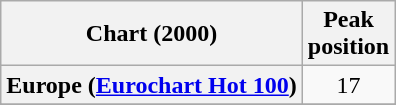<table class="wikitable sortable plainrowheaders" style="text-align:center">
<tr>
<th scope="col">Chart (2000)</th>
<th scope="col">Peak<br>position</th>
</tr>
<tr>
<th scope="row">Europe (<a href='#'>Eurochart Hot 100</a>)</th>
<td>17</td>
</tr>
<tr>
</tr>
<tr>
</tr>
<tr>
</tr>
<tr>
</tr>
<tr>
</tr>
</table>
